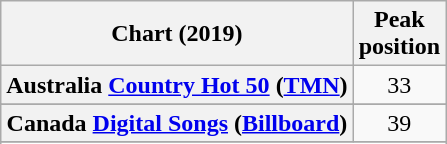<table class="wikitable sortable plainrowheaders">
<tr>
<th>Chart (2019)</th>
<th>Peak<br>position</th>
</tr>
<tr>
<th scope="row">Australia <a href='#'>Country Hot 50</a> (<a href='#'>TMN</a>)</th>
<td style="text-align:center;">33</td>
</tr>
<tr>
</tr>
<tr>
<th scope="row">Canada <a href='#'>Digital Songs</a> (<a href='#'>Billboard</a>)</th>
<td align="center">39</td>
</tr>
<tr>
</tr>
<tr>
</tr>
<tr>
</tr>
</table>
